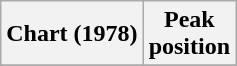<table class="wikitable sortable">
<tr>
<th>Chart (1978)</th>
<th>Peak<br>position</th>
</tr>
<tr>
</tr>
</table>
